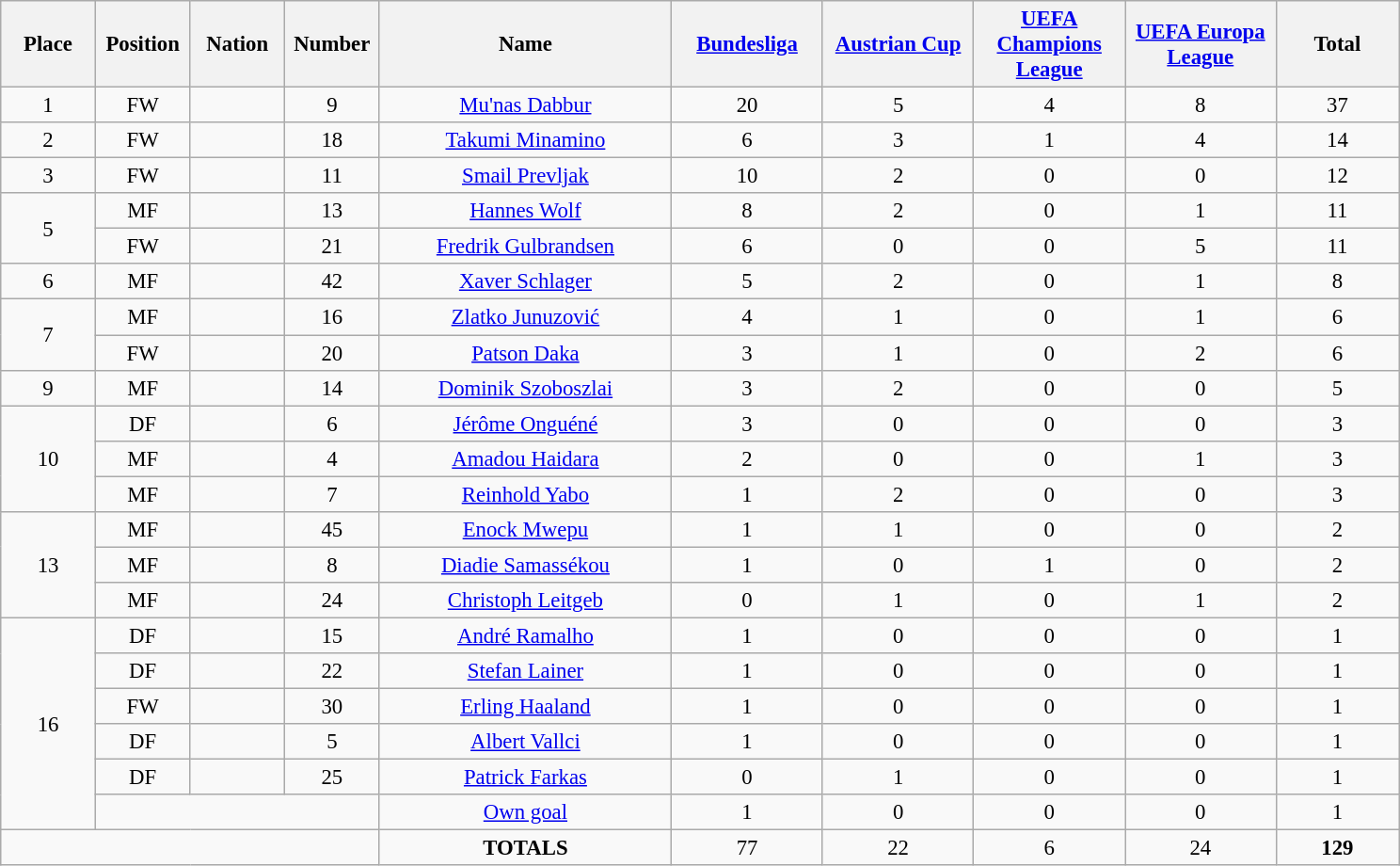<table class="wikitable" style="font-size: 95%; text-align: center;">
<tr>
<th width=60>Place</th>
<th width=60>Position</th>
<th width=60>Nation</th>
<th width=60>Number</th>
<th width=200>Name</th>
<th width=100><a href='#'>Bundesliga</a></th>
<th width=100><a href='#'>Austrian Cup</a></th>
<th width=100><a href='#'>UEFA Champions League</a></th>
<th width=100><a href='#'>UEFA Europa League</a></th>
<th width=80>Total</th>
</tr>
<tr>
<td>1</td>
<td>FW</td>
<td></td>
<td>9</td>
<td><a href='#'>Mu'nas Dabbur</a></td>
<td>20</td>
<td>5</td>
<td>4</td>
<td>8</td>
<td>37</td>
</tr>
<tr>
<td>2</td>
<td>FW</td>
<td></td>
<td>18</td>
<td><a href='#'>Takumi Minamino</a></td>
<td>6</td>
<td>3</td>
<td>1</td>
<td>4</td>
<td>14</td>
</tr>
<tr>
<td>3</td>
<td>FW</td>
<td></td>
<td>11</td>
<td><a href='#'>Smail Prevljak</a></td>
<td>10</td>
<td>2</td>
<td>0</td>
<td>0</td>
<td>12</td>
</tr>
<tr>
<td rowspan="2">5</td>
<td>MF</td>
<td></td>
<td>13</td>
<td><a href='#'>Hannes Wolf</a></td>
<td>8</td>
<td>2</td>
<td>0</td>
<td>1</td>
<td>11</td>
</tr>
<tr>
<td>FW</td>
<td></td>
<td>21</td>
<td><a href='#'>Fredrik Gulbrandsen</a></td>
<td>6</td>
<td>0</td>
<td>0</td>
<td>5</td>
<td>11</td>
</tr>
<tr>
<td>6</td>
<td>MF</td>
<td></td>
<td>42</td>
<td><a href='#'>Xaver Schlager</a></td>
<td>5</td>
<td>2</td>
<td>0</td>
<td>1</td>
<td>8</td>
</tr>
<tr>
<td rowspan="2">7</td>
<td>MF</td>
<td></td>
<td>16</td>
<td><a href='#'>Zlatko Junuzović</a></td>
<td>4</td>
<td>1</td>
<td>0</td>
<td>1</td>
<td>6</td>
</tr>
<tr>
<td>FW</td>
<td></td>
<td>20</td>
<td><a href='#'>Patson Daka</a></td>
<td>3</td>
<td>1</td>
<td>0</td>
<td>2</td>
<td>6</td>
</tr>
<tr>
<td>9</td>
<td>MF</td>
<td></td>
<td>14</td>
<td><a href='#'>Dominik Szoboszlai</a></td>
<td>3</td>
<td>2</td>
<td>0</td>
<td>0</td>
<td>5</td>
</tr>
<tr>
<td rowspan="3">10</td>
<td>DF</td>
<td></td>
<td>6</td>
<td><a href='#'>Jérôme Onguéné</a></td>
<td>3</td>
<td>0</td>
<td>0</td>
<td>0</td>
<td>3</td>
</tr>
<tr>
<td>MF</td>
<td></td>
<td>4</td>
<td><a href='#'>Amadou Haidara</a></td>
<td>2</td>
<td>0</td>
<td>0</td>
<td>1</td>
<td>3</td>
</tr>
<tr>
<td>MF</td>
<td></td>
<td>7</td>
<td><a href='#'>Reinhold Yabo</a></td>
<td>1</td>
<td>2</td>
<td>0</td>
<td>0</td>
<td>3</td>
</tr>
<tr>
<td rowspan="3">13</td>
<td>MF</td>
<td></td>
<td>45</td>
<td><a href='#'>Enock Mwepu</a></td>
<td>1</td>
<td>1</td>
<td>0</td>
<td>0</td>
<td>2</td>
</tr>
<tr>
<td>MF</td>
<td></td>
<td>8</td>
<td><a href='#'>Diadie Samassékou</a></td>
<td>1</td>
<td>0</td>
<td>1</td>
<td>0</td>
<td>2</td>
</tr>
<tr>
<td>MF</td>
<td></td>
<td>24</td>
<td><a href='#'>Christoph Leitgeb</a></td>
<td>0</td>
<td>1</td>
<td>0</td>
<td>1</td>
<td>2</td>
</tr>
<tr>
<td rowspan="6">16</td>
<td>DF</td>
<td></td>
<td>15</td>
<td><a href='#'>André Ramalho</a></td>
<td>1</td>
<td>0</td>
<td>0</td>
<td>0</td>
<td>1</td>
</tr>
<tr>
<td>DF</td>
<td></td>
<td>22</td>
<td><a href='#'>Stefan Lainer</a></td>
<td>1</td>
<td>0</td>
<td>0</td>
<td>0</td>
<td>1</td>
</tr>
<tr>
<td>FW</td>
<td></td>
<td>30</td>
<td><a href='#'>Erling Haaland</a></td>
<td>1</td>
<td>0</td>
<td>0</td>
<td>0</td>
<td>1</td>
</tr>
<tr>
<td>DF</td>
<td></td>
<td>5</td>
<td><a href='#'>Albert Vallci</a></td>
<td>1</td>
<td>0</td>
<td>0</td>
<td>0</td>
<td>1</td>
</tr>
<tr>
<td>DF</td>
<td></td>
<td>25</td>
<td><a href='#'>Patrick Farkas</a></td>
<td>0</td>
<td>1</td>
<td>0</td>
<td>0</td>
<td>1</td>
</tr>
<tr>
<td colspan="3"></td>
<td><a href='#'>Own goal</a></td>
<td>1</td>
<td>0</td>
<td>0</td>
<td>0</td>
<td>1</td>
</tr>
<tr>
<td colspan="4"></td>
<td><strong>TOTALS</strong></td>
<td>77</td>
<td>22</td>
<td>6</td>
<td>24</td>
<td><strong>129</strong></td>
</tr>
</table>
